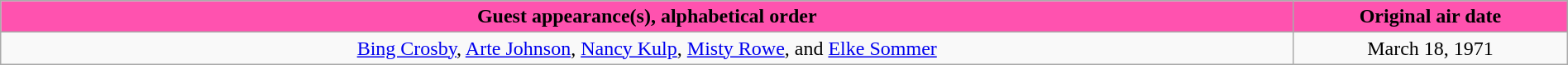<table class="wikitable" border="1" style="width:100%; text-align: center;">
<tr>
<th style="background-color: #FF52AF" width="33%">Guest appearance(s), alphabetical order</th>
<th style="background-color: #FF52AF" width="7%">Original air date</th>
</tr>
<tr>
<td><a href='#'>Bing Crosby</a>, <a href='#'>Arte Johnson</a>, <a href='#'>Nancy Kulp</a>, <a href='#'>Misty Rowe</a>, and <a href='#'>Elke Sommer</a></td>
<td>March 18, 1971</td>
</tr>
</table>
